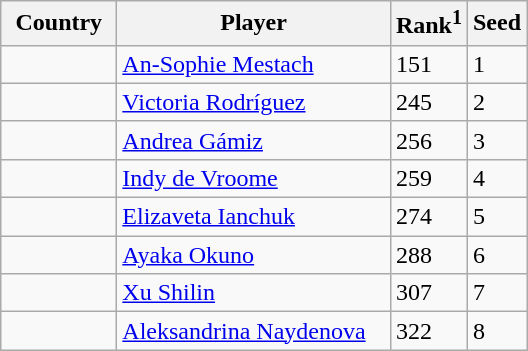<table class="sortable wikitable">
<tr>
<th width="70">Country</th>
<th width="175">Player</th>
<th>Rank<sup>1</sup></th>
<th>Seed</th>
</tr>
<tr>
<td></td>
<td><a href='#'>An-Sophie Mestach</a></td>
<td>151</td>
<td>1</td>
</tr>
<tr>
<td></td>
<td><a href='#'>Victoria Rodríguez</a></td>
<td>245</td>
<td>2</td>
</tr>
<tr>
<td></td>
<td><a href='#'>Andrea Gámiz</a></td>
<td>256</td>
<td>3</td>
</tr>
<tr>
<td></td>
<td><a href='#'>Indy de Vroome</a></td>
<td>259</td>
<td>4</td>
</tr>
<tr>
<td></td>
<td><a href='#'>Elizaveta Ianchuk</a></td>
<td>274</td>
<td>5</td>
</tr>
<tr>
<td></td>
<td><a href='#'>Ayaka Okuno</a></td>
<td>288</td>
<td>6</td>
</tr>
<tr>
<td></td>
<td><a href='#'>Xu Shilin</a></td>
<td>307</td>
<td>7</td>
</tr>
<tr>
<td></td>
<td><a href='#'>Aleksandrina Naydenova</a></td>
<td>322</td>
<td>8</td>
</tr>
</table>
